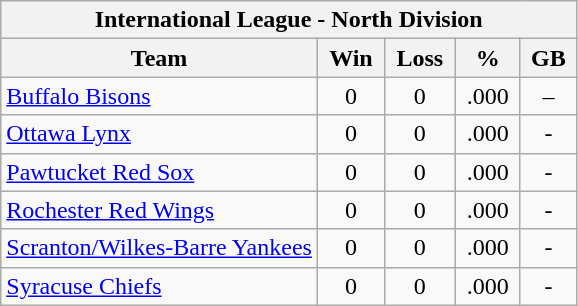<table class="wikitable">
<tr>
<th colspan="5">International League - North Division</th>
</tr>
<tr>
<th width="55%">Team</th>
<th>Win</th>
<th>Loss</th>
<th>%</th>
<th>GB</th>
</tr>
<tr align=center>
<td align=left><a href='#'>Buffalo Bisons</a></td>
<td>0</td>
<td>0</td>
<td>.000</td>
<td>–</td>
</tr>
<tr align=center>
<td align=left><a href='#'>Ottawa Lynx</a></td>
<td>0</td>
<td>0</td>
<td>.000</td>
<td>-</td>
</tr>
<tr align=center>
<td align=left><a href='#'>Pawtucket Red Sox</a></td>
<td>0</td>
<td>0</td>
<td>.000</td>
<td>-</td>
</tr>
<tr align=center>
<td align=left><a href='#'>Rochester Red Wings</a></td>
<td>0</td>
<td>0</td>
<td>.000</td>
<td>-</td>
</tr>
<tr align=center>
<td align=left><a href='#'>Scranton/Wilkes-Barre Yankees</a></td>
<td>0</td>
<td>0</td>
<td>.000</td>
<td>-</td>
</tr>
<tr align=center>
<td align=left><a href='#'>Syracuse Chiefs</a></td>
<td>0</td>
<td>0</td>
<td>.000</td>
<td>-</td>
</tr>
</table>
